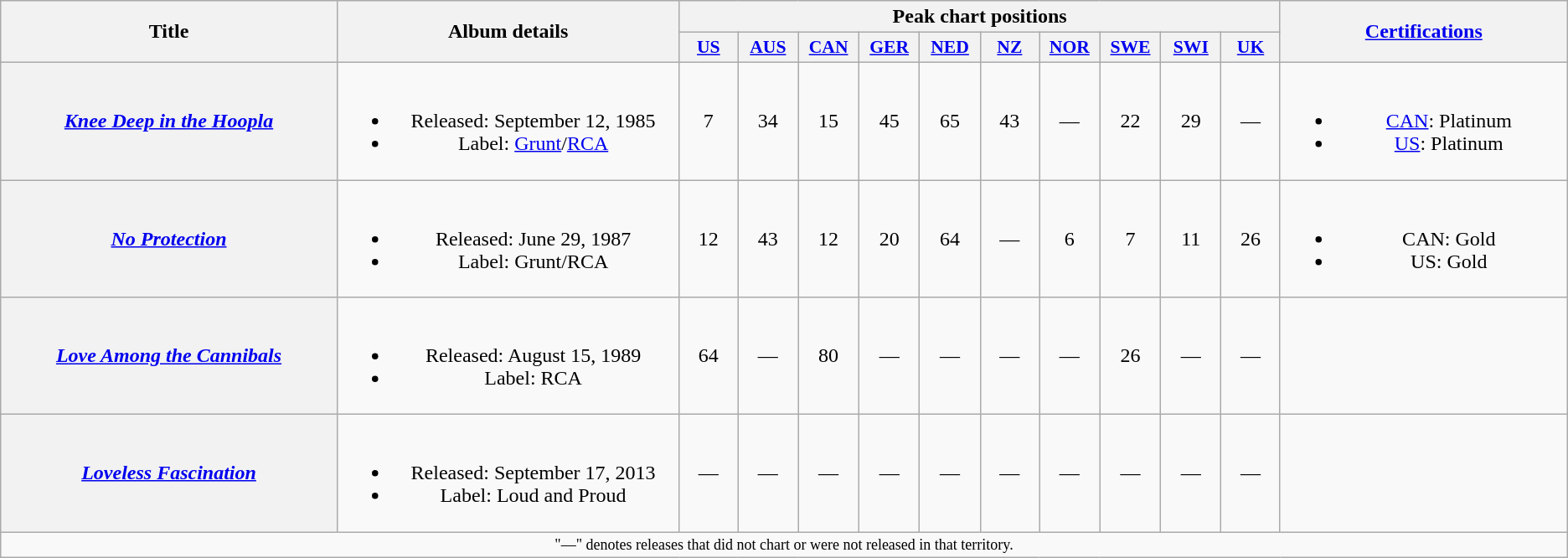<table class="wikitable plainrowheaders" style="text-align:center;">
<tr>
<th scope="col" rowspan="2" style="width:18em;">Title</th>
<th scope="col" rowspan="2" style="width:18em;">Album details</th>
<th scope="col" colspan="10">Peak chart positions</th>
<th rowspan="2" style="width:15em;"><a href='#'>Certifications</a></th>
</tr>
<tr>
<th scope="col" style="width:3em;font-size:90%;"><a href='#'>US</a><br></th>
<th scope="col" style="width:3em;font-size:90%;"><a href='#'>AUS</a><br></th>
<th scope="col" style="width:3em;font-size:90%;"><a href='#'>CAN</a><br></th>
<th scope="col" style="width:3em;font-size:90%;"><a href='#'>GER</a><br></th>
<th scope="col" style="width:3em;font-size:90%;"><a href='#'>NED</a><br></th>
<th scope="col" style="width:3em;font-size:90%;"><a href='#'>NZ</a><br></th>
<th scope="col" style="width:3em;font-size:90%;"><a href='#'>NOR</a><br></th>
<th scope="col" style="width:3em;font-size:90%;"><a href='#'>SWE</a><br></th>
<th scope="col" style="width:3em;font-size:90%;"><a href='#'>SWI</a><br></th>
<th scope="col" style="width:3em;font-size:90%;"><a href='#'>UK</a><br></th>
</tr>
<tr>
<th scope="row"><em><a href='#'>Knee Deep in the Hoopla</a></em></th>
<td><br><ul><li>Released: September 12, 1985</li><li>Label: <a href='#'>Grunt</a>/<a href='#'>RCA</a></li></ul></td>
<td>7</td>
<td>34</td>
<td>15</td>
<td>45</td>
<td>65</td>
<td>43</td>
<td>—</td>
<td>22</td>
<td>29</td>
<td>—</td>
<td><br><ul><li><a href='#'>CAN</a>: Platinum</li><li><a href='#'>US</a>: Platinum</li></ul></td>
</tr>
<tr>
<th scope="row"><em><a href='#'>No Protection</a></em></th>
<td><br><ul><li>Released: June 29, 1987</li><li>Label: Grunt/RCA</li></ul></td>
<td>12</td>
<td>43</td>
<td>12</td>
<td>20</td>
<td>64</td>
<td>—</td>
<td>6</td>
<td>7</td>
<td>11</td>
<td>26</td>
<td><br><ul><li>CAN: Gold</li><li>US: Gold</li></ul></td>
</tr>
<tr>
<th scope="row"><em><a href='#'>Love Among the Cannibals</a></em></th>
<td><br><ul><li>Released: August 15, 1989</li><li>Label: RCA</li></ul></td>
<td>64</td>
<td>—</td>
<td>80</td>
<td>—</td>
<td>—</td>
<td>—</td>
<td>—</td>
<td>26</td>
<td>—</td>
<td>—</td>
<td></td>
</tr>
<tr>
<th scope="row"><em><a href='#'>Loveless Fascination</a></em></th>
<td><br><ul><li>Released: September 17, 2013</li><li>Label: Loud and Proud</li></ul></td>
<td>—</td>
<td>—</td>
<td>—</td>
<td>—</td>
<td>—</td>
<td>—</td>
<td>—</td>
<td>—</td>
<td>—</td>
<td>—</td>
<td></td>
</tr>
<tr>
<td colspan="16" style="text-align:center; font-size:9pt;">"—" denotes releases that did not chart or were not released in that territory.</td>
</tr>
</table>
